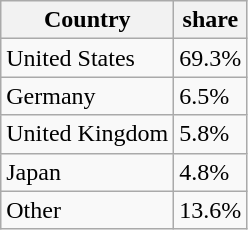<table class="wikitable floatright">
<tr>
<th>Country</th>
<th>share</th>
</tr>
<tr>
<td>United States</td>
<td>69.3%</td>
</tr>
<tr>
<td>Germany</td>
<td>6.5%</td>
</tr>
<tr>
<td>United Kingdom</td>
<td>5.8%</td>
</tr>
<tr>
<td>Japan</td>
<td>4.8%</td>
</tr>
<tr>
<td>Other</td>
<td>13.6%</td>
</tr>
</table>
